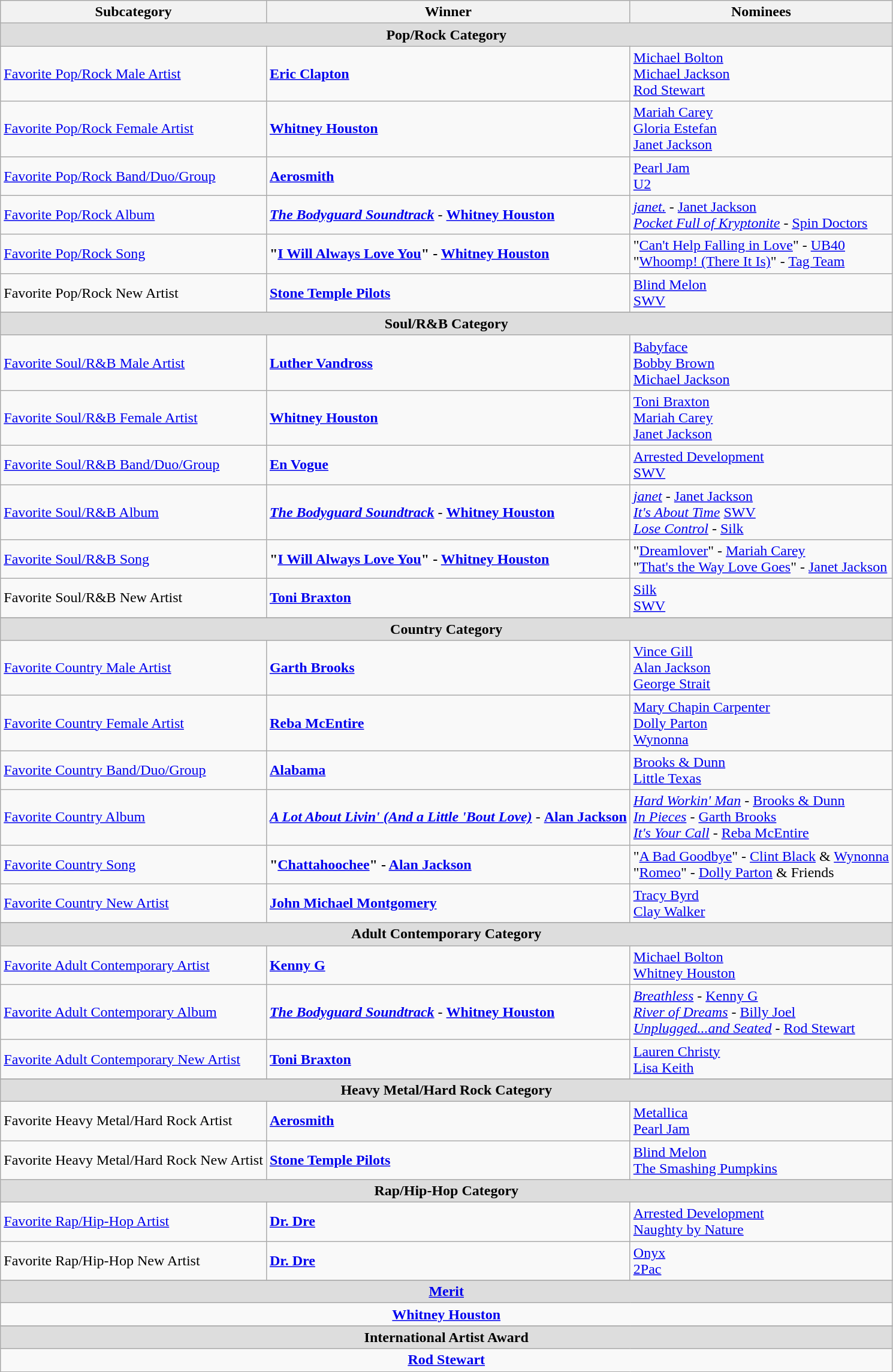<table class="wikitable">
<tr>
<th><strong>Subcategory</strong></th>
<th><strong>Winner</strong></th>
<th><strong>Nominees</strong></th>
</tr>
<tr bgcolor="#DDDDDD">
<td colspan=8 align=center><strong>Pop/Rock Category</strong></td>
</tr>
<tr>
<td><a href='#'>Favorite Pop/Rock Male Artist</a></td>
<td><strong><a href='#'>Eric Clapton</a></strong></td>
<td><a href='#'>Michael Bolton</a> <br> <a href='#'>Michael Jackson</a> <br> <a href='#'>Rod Stewart</a></td>
</tr>
<tr>
<td><a href='#'>Favorite Pop/Rock Female Artist</a></td>
<td><strong><a href='#'>Whitney Houston</a></strong></td>
<td><a href='#'>Mariah Carey</a> <br> <a href='#'>Gloria Estefan</a> <br> <a href='#'>Janet Jackson</a></td>
</tr>
<tr>
<td><a href='#'>Favorite Pop/Rock Band/Duo/Group</a></td>
<td><strong><a href='#'>Aerosmith</a></strong></td>
<td><a href='#'>Pearl Jam</a> <br> <a href='#'>U2</a></td>
</tr>
<tr>
<td><a href='#'>Favorite Pop/Rock Album</a></td>
<td><strong><em><a href='#'>The Bodyguard Soundtrack</a></em></strong> - <strong><a href='#'>Whitney Houston</a></strong></td>
<td><em><a href='#'>janet.</a></em> - <a href='#'>Janet Jackson</a> <br> <em><a href='#'>Pocket Full of Kryptonite</a></em> - <a href='#'>Spin Doctors</a></td>
</tr>
<tr>
<td><a href='#'>Favorite Pop/Rock Song</a></td>
<td><strong>"<a href='#'>I Will Always Love You</a>" - <a href='#'>Whitney Houston</a></strong></td>
<td>"<a href='#'>Can't Help Falling in Love</a>" - <a href='#'>UB40</a> <br> "<a href='#'>Whoomp! (There It Is)</a>" - <a href='#'>Tag Team</a></td>
</tr>
<tr>
<td>Favorite Pop/Rock New Artist</td>
<td><strong><a href='#'>Stone Temple Pilots</a></strong></td>
<td><a href='#'>Blind Melon</a> <br> <a href='#'>SWV</a></td>
</tr>
<tr>
</tr>
<tr bgcolor="#DDDDDD">
<td colspan=8 align=center><strong>Soul/R&B Category</strong></td>
</tr>
<tr>
<td><a href='#'>Favorite Soul/R&B Male Artist</a></td>
<td><strong><a href='#'>Luther Vandross</a></strong></td>
<td><a href='#'>Babyface</a> <br> <a href='#'>Bobby Brown</a> <br> <a href='#'>Michael Jackson</a></td>
</tr>
<tr>
<td><a href='#'>Favorite Soul/R&B Female Artist</a></td>
<td><strong><a href='#'>Whitney Houston</a></strong></td>
<td><a href='#'>Toni Braxton</a> <br> <a href='#'>Mariah Carey</a> <br> <a href='#'>Janet Jackson</a></td>
</tr>
<tr>
<td><a href='#'>Favorite Soul/R&B Band/Duo/Group</a></td>
<td><strong><a href='#'>En Vogue</a></strong></td>
<td><a href='#'>Arrested Development</a> <br> <a href='#'>SWV</a></td>
</tr>
<tr>
<td><a href='#'>Favorite Soul/R&B Album</a></td>
<td><strong><em><a href='#'>The Bodyguard Soundtrack</a></em></strong> - <strong><a href='#'>Whitney Houston</a></strong></td>
<td><em><a href='#'>janet</a></em> - <a href='#'>Janet Jackson</a> <br>  <em><a href='#'>It's About Time</a></em> <a href='#'>SWV</a> <br> <em><a href='#'>Lose Control</a></em> - <a href='#'>Silk</a></td>
</tr>
<tr>
<td><a href='#'>Favorite Soul/R&B Song</a></td>
<td><strong>"<a href='#'>I Will Always Love You</a>" - <a href='#'>Whitney Houston</a></strong></td>
<td>"<a href='#'>Dreamlover</a>" - <a href='#'>Mariah Carey</a> <br> "<a href='#'>That's the Way Love Goes</a>" - <a href='#'>Janet Jackson</a></td>
</tr>
<tr>
<td>Favorite Soul/R&B New Artist</td>
<td><strong><a href='#'>Toni Braxton</a></strong></td>
<td><a href='#'>Silk</a> <br> <a href='#'>SWV</a></td>
</tr>
<tr>
</tr>
<tr bgcolor="#DDDDDD">
<td colspan=8 align=center><strong>Country Category</strong></td>
</tr>
<tr>
<td><a href='#'>Favorite Country Male Artist</a></td>
<td><strong><a href='#'>Garth Brooks</a></strong></td>
<td><a href='#'>Vince Gill</a> <br> <a href='#'>Alan Jackson</a> <br> <a href='#'>George Strait</a></td>
</tr>
<tr>
<td><a href='#'>Favorite Country Female Artist</a></td>
<td><strong><a href='#'>Reba McEntire</a></strong></td>
<td><a href='#'>Mary Chapin Carpenter</a> <br> <a href='#'>Dolly Parton</a> <br> <a href='#'>Wynonna</a></td>
</tr>
<tr>
<td><a href='#'>Favorite Country Band/Duo/Group</a></td>
<td><strong><a href='#'>Alabama</a></strong></td>
<td><a href='#'>Brooks & Dunn</a> <br> <a href='#'>Little Texas</a></td>
</tr>
<tr>
<td><a href='#'>Favorite Country Album</a></td>
<td><strong><em><a href='#'>A Lot About Livin' (And a Little 'Bout Love)</a></em></strong> - <strong><a href='#'>Alan Jackson</a></strong></td>
<td><em><a href='#'>Hard Workin' Man</a></em> - <a href='#'>Brooks & Dunn</a> <br> <em><a href='#'>In Pieces</a></em> - <a href='#'>Garth Brooks</a> <br> <em><a href='#'>It's Your Call</a></em> - <a href='#'>Reba McEntire</a></td>
</tr>
<tr>
<td><a href='#'>Favorite Country Song</a></td>
<td><strong>"<a href='#'>Chattahoochee</a>" - <a href='#'>Alan Jackson</a></strong></td>
<td>"<a href='#'>A Bad Goodbye</a>" - <a href='#'>Clint Black</a> & <a href='#'>Wynonna</a> <br> "<a href='#'>Romeo</a>" - <a href='#'>Dolly Parton</a> & Friends</td>
</tr>
<tr>
<td><a href='#'>Favorite Country New Artist</a></td>
<td><strong><a href='#'>John Michael Montgomery</a></strong></td>
<td><a href='#'>Tracy Byrd</a> <br> <a href='#'>Clay Walker</a></td>
</tr>
<tr>
</tr>
<tr bgcolor="#DDDDDD">
<td colspan=8 align=center><strong>Adult Contemporary Category</strong></td>
</tr>
<tr>
<td><a href='#'>Favorite Adult Contemporary Artist</a></td>
<td><strong><a href='#'>Kenny G</a></strong></td>
<td><a href='#'>Michael Bolton</a> <br> <a href='#'>Whitney Houston</a></td>
</tr>
<tr>
<td><a href='#'>Favorite Adult Contemporary Album</a></td>
<td><strong><em><a href='#'>The Bodyguard Soundtrack</a></em></strong> - <strong><a href='#'>Whitney Houston</a></strong></td>
<td><em><a href='#'>Breathless</a></em> - <a href='#'>Kenny G</a> <br> <em><a href='#'>River of Dreams</a></em> - <a href='#'>Billy Joel</a> <br> <em><a href='#'>Unplugged...and Seated</a></em> - <a href='#'>Rod Stewart</a></td>
</tr>
<tr>
<td><a href='#'>Favorite Adult Contemporary New Artist</a></td>
<td><strong><a href='#'>Toni Braxton</a></strong></td>
<td><a href='#'>Lauren Christy</a> <br> <a href='#'>Lisa Keith</a></td>
</tr>
<tr>
</tr>
<tr bgcolor="#DDDDDD">
<td colspan=8 align=center><strong>Heavy Metal/Hard Rock Category</strong></td>
</tr>
<tr>
<td>Favorite Heavy Metal/Hard Rock Artist</td>
<td><strong><a href='#'>Aerosmith</a></strong></td>
<td><a href='#'>Metallica</a> <br> <a href='#'>Pearl Jam</a></td>
</tr>
<tr>
<td>Favorite Heavy Metal/Hard Rock New Artist</td>
<td><strong><a href='#'>Stone Temple Pilots</a></strong></td>
<td><a href='#'>Blind Melon</a> <br> <a href='#'>The Smashing Pumpkins</a></td>
</tr>
<tr bgcolor="#DDDDDD">
<td colspan=8 align=center><strong>Rap/Hip-Hop Category</strong></td>
</tr>
<tr>
<td><a href='#'>Favorite Rap/Hip-Hop Artist</a></td>
<td><strong><a href='#'>Dr. Dre</a></strong></td>
<td><a href='#'>Arrested Development</a> <br> <a href='#'>Naughty by Nature</a></td>
</tr>
<tr>
<td>Favorite Rap/Hip-Hop New Artist</td>
<td><strong><a href='#'>Dr. Dre</a></strong></td>
<td><a href='#'>Onyx</a> <br> <a href='#'>2Pac</a></td>
</tr>
<tr>
</tr>
<tr bgcolor="#DDDDDD">
<td colspan=8 align=center><strong><a href='#'>Merit</a></strong></td>
</tr>
<tr>
<td colspan=8 align=center><strong><a href='#'>Whitney Houston</a></strong></td>
</tr>
<tr>
</tr>
<tr bgcolor="#DDDDDD">
<td colspan=8 align=center><strong>International Artist Award</strong></td>
</tr>
<tr>
<td colspan=8 align=center><strong><a href='#'>Rod Stewart</a></strong></td>
</tr>
</table>
